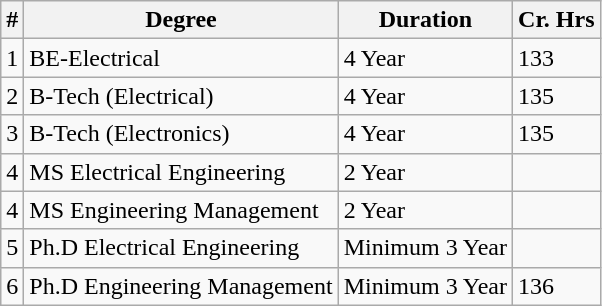<table class="wikitable">
<tr>
<th>#</th>
<th>Degree</th>
<th>Duration</th>
<th>Cr. Hrs</th>
</tr>
<tr>
<td>1</td>
<td>BE-Electrical</td>
<td>4 Year</td>
<td>133</td>
</tr>
<tr>
<td>2</td>
<td>B-Tech (Electrical)</td>
<td>4 Year</td>
<td>135</td>
</tr>
<tr>
<td>3</td>
<td>B-Tech (Electronics)</td>
<td>4 Year</td>
<td>135</td>
</tr>
<tr>
<td>4</td>
<td>MS Electrical Engineering</td>
<td>2 Year</td>
<td></td>
</tr>
<tr>
<td>4</td>
<td>MS Engineering Management</td>
<td>2 Year</td>
<td></td>
</tr>
<tr>
<td>5</td>
<td>Ph.D Electrical Engineering</td>
<td>Minimum 3 Year</td>
<td></td>
</tr>
<tr>
<td>6</td>
<td>Ph.D Engineering Management</td>
<td>Minimum 3 Year</td>
<td>136</td>
</tr>
</table>
